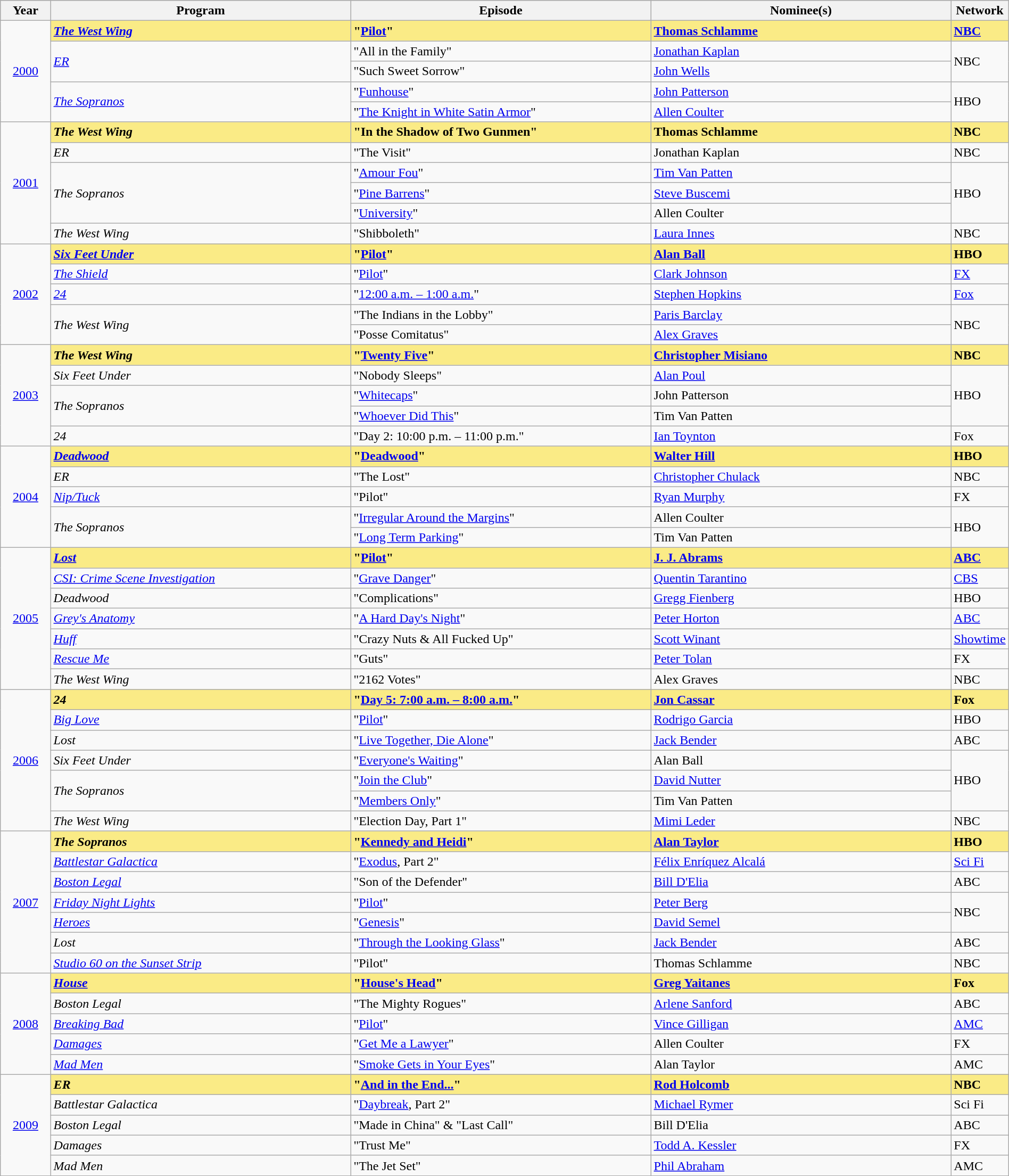<table class="wikitable" style="width:100%">
<tr bgcolor="#bebebe">
<th width="5%">Year</th>
<th width="30%">Program</th>
<th width="30%">Episode</th>
<th width="30%">Nominee(s)</th>
<th width="5%">Network</th>
</tr>
<tr>
<td rowspan=5 align=center><a href='#'>2000</a></td>
<td style="background:#FAEB86;"><strong><em><a href='#'>The West Wing</a></em></strong></td>
<td style="background:#FAEB86;"><strong>"<a href='#'>Pilot</a>"</strong></td>
<td style="background:#FAEB86;"><strong><a href='#'>Thomas Schlamme</a></strong></td>
<td style="background:#FAEB86;"><strong><a href='#'>NBC</a></strong></td>
</tr>
<tr>
<td rowspan=2><em><a href='#'>ER</a></em></td>
<td>"All in the Family"</td>
<td><a href='#'>Jonathan Kaplan</a></td>
<td rowspan=2>NBC</td>
</tr>
<tr>
<td>"Such Sweet Sorrow"</td>
<td><a href='#'>John Wells</a></td>
</tr>
<tr>
<td rowspan=2><em><a href='#'>The Sopranos</a></em></td>
<td>"<a href='#'>Funhouse</a>"</td>
<td><a href='#'>John Patterson</a></td>
<td rowspan=2>HBO</td>
</tr>
<tr>
<td>"<a href='#'>The Knight in White Satin Armor</a>"</td>
<td><a href='#'>Allen Coulter</a></td>
</tr>
<tr>
<td rowspan=6 align=center><a href='#'>2001</a></td>
<td style="background:#FAEB86;"><strong><em>The West Wing</em></strong></td>
<td style="background:#FAEB86;"><strong>"In the Shadow of Two Gunmen"</strong></td>
<td style="background:#FAEB86;"><strong>Thomas Schlamme</strong></td>
<td style="background:#FAEB86;"><strong>NBC</strong></td>
</tr>
<tr>
<td><em>ER</em></td>
<td>"The Visit"</td>
<td>Jonathan Kaplan</td>
<td>NBC</td>
</tr>
<tr>
<td rowspan=3><em>The Sopranos</em></td>
<td>"<a href='#'>Amour Fou</a>"</td>
<td><a href='#'>Tim Van Patten</a></td>
<td rowspan=3>HBO</td>
</tr>
<tr>
<td>"<a href='#'>Pine Barrens</a>"</td>
<td><a href='#'>Steve Buscemi</a></td>
</tr>
<tr>
<td>"<a href='#'>University</a>"</td>
<td>Allen Coulter</td>
</tr>
<tr>
<td><em>The West Wing</em></td>
<td>"Shibboleth"</td>
<td><a href='#'>Laura Innes</a></td>
<td>NBC</td>
</tr>
<tr>
<td rowspan=5 align=center><a href='#'>2002</a></td>
<td style="background:#FAEB86;"><strong><em><a href='#'>Six Feet Under</a></em></strong></td>
<td style="background:#FAEB86;"><strong>"<a href='#'>Pilot</a>"</strong></td>
<td style="background:#FAEB86;"><strong><a href='#'>Alan Ball</a></strong></td>
<td style="background:#FAEB86;"><strong>HBO</strong></td>
</tr>
<tr>
<td><em><a href='#'>The Shield</a></em></td>
<td>"<a href='#'>Pilot</a>"</td>
<td><a href='#'>Clark Johnson</a></td>
<td><a href='#'>FX</a></td>
</tr>
<tr>
<td><em><a href='#'>24</a></em></td>
<td>"<a href='#'>12:00 a.m. – 1:00 a.m.</a>"</td>
<td><a href='#'>Stephen Hopkins</a></td>
<td><a href='#'>Fox</a></td>
</tr>
<tr>
<td rowspan=2><em>The West Wing</em></td>
<td>"The Indians in the Lobby"</td>
<td><a href='#'>Paris Barclay</a></td>
<td rowspan=2>NBC</td>
</tr>
<tr>
<td>"Posse Comitatus"</td>
<td><a href='#'>Alex Graves</a></td>
</tr>
<tr>
<td rowspan=5 align=center><a href='#'>2003</a></td>
<td style="background:#FAEB86;"><strong><em>The West Wing</em></strong></td>
<td style="background:#FAEB86;"><strong>"<a href='#'>Twenty Five</a>"</strong></td>
<td style="background:#FAEB86;"><strong><a href='#'>Christopher Misiano</a></strong></td>
<td style="background:#FAEB86;"><strong>NBC</strong></td>
</tr>
<tr>
<td><em>Six Feet Under</em></td>
<td>"Nobody Sleeps"</td>
<td><a href='#'>Alan Poul</a></td>
<td rowspan=3>HBO</td>
</tr>
<tr>
<td rowspan=2><em>The Sopranos</em></td>
<td>"<a href='#'>Whitecaps</a>"</td>
<td>John Patterson</td>
</tr>
<tr>
<td>"<a href='#'>Whoever Did This</a>"</td>
<td>Tim Van Patten</td>
</tr>
<tr>
<td><em>24</em></td>
<td>"Day 2: 10:00 p.m. – 11:00 p.m."</td>
<td><a href='#'>Ian Toynton</a></td>
<td>Fox</td>
</tr>
<tr>
<td rowspan=5 align=center><a href='#'>2004</a></td>
<td style="background:#FAEB86;"><strong><em><a href='#'>Deadwood</a></em></strong></td>
<td style="background:#FAEB86;"><strong>"<a href='#'>Deadwood</a>"</strong></td>
<td style="background:#FAEB86;"><strong><a href='#'>Walter Hill</a></strong></td>
<td style="background:#FAEB86;"><strong>HBO</strong></td>
</tr>
<tr>
<td><em>ER</em></td>
<td>"The Lost"</td>
<td><a href='#'>Christopher Chulack</a></td>
<td>NBC</td>
</tr>
<tr>
<td><em><a href='#'>Nip/Tuck</a></em></td>
<td>"Pilot"</td>
<td><a href='#'>Ryan Murphy</a></td>
<td>FX</td>
</tr>
<tr>
<td rowspan=2><em>The Sopranos</em></td>
<td>"<a href='#'>Irregular Around the Margins</a>"</td>
<td>Allen Coulter</td>
<td rowspan=2>HBO</td>
</tr>
<tr>
<td>"<a href='#'>Long Term Parking</a>"</td>
<td>Tim Van Patten</td>
</tr>
<tr>
<td rowspan=7 align=center><a href='#'>2005</a></td>
<td style="background:#FAEB86;"><strong><em><a href='#'>Lost</a></em></strong></td>
<td style="background:#FAEB86;"><strong>"<a href='#'>Pilot</a>"</strong></td>
<td style="background:#FAEB86;"><strong><a href='#'>J. J. Abrams</a></strong></td>
<td style="background:#FAEB86;"><strong><a href='#'>ABC</a></strong></td>
</tr>
<tr>
<td><em><a href='#'>CSI: Crime Scene Investigation</a></em></td>
<td>"<a href='#'>Grave Danger</a>"</td>
<td><a href='#'>Quentin Tarantino</a></td>
<td><a href='#'>CBS</a></td>
</tr>
<tr>
<td><em>Deadwood</em></td>
<td>"Complications"</td>
<td><a href='#'>Gregg Fienberg</a></td>
<td>HBO</td>
</tr>
<tr>
<td><em><a href='#'>Grey's Anatomy</a></em></td>
<td>"<a href='#'>A Hard Day's Night</a>"</td>
<td><a href='#'>Peter Horton</a></td>
<td><a href='#'>ABC</a></td>
</tr>
<tr>
<td><em><a href='#'>Huff</a></em></td>
<td>"Crazy Nuts & All Fucked Up"</td>
<td><a href='#'>Scott Winant</a></td>
<td><a href='#'>Showtime</a></td>
</tr>
<tr>
<td><em><a href='#'>Rescue Me</a></em></td>
<td>"Guts"</td>
<td><a href='#'>Peter Tolan</a></td>
<td>FX</td>
</tr>
<tr>
<td><em>The West Wing</em></td>
<td>"2162 Votes"</td>
<td>Alex Graves</td>
<td>NBC</td>
</tr>
<tr>
<td rowspan=7 align=center><a href='#'>2006</a></td>
<td style="background:#FAEB86;"><strong><em>24</em></strong></td>
<td style="background:#FAEB86;"><strong>"<a href='#'>Day 5: 7:00 a.m. – 8:00 a.m.</a>"</strong></td>
<td style="background:#FAEB86;"><strong><a href='#'>Jon Cassar</a></strong></td>
<td style="background:#FAEB86;"><strong>Fox</strong></td>
</tr>
<tr>
<td><em><a href='#'>Big Love</a></em></td>
<td>"<a href='#'>Pilot</a>"</td>
<td><a href='#'>Rodrigo Garcia</a></td>
<td>HBO</td>
</tr>
<tr>
<td><em>Lost</em></td>
<td>"<a href='#'>Live Together, Die Alone</a>"</td>
<td><a href='#'>Jack Bender</a></td>
<td>ABC</td>
</tr>
<tr>
<td><em>Six Feet Under</em></td>
<td>"<a href='#'>Everyone's Waiting</a>"</td>
<td>Alan Ball</td>
<td rowspan=3>HBO</td>
</tr>
<tr>
<td rowspan=2><em>The Sopranos</em></td>
<td>"<a href='#'>Join the Club</a>"</td>
<td><a href='#'>David Nutter</a></td>
</tr>
<tr>
<td>"<a href='#'>Members Only</a>"</td>
<td>Tim Van Patten</td>
</tr>
<tr>
<td><em>The West Wing</em></td>
<td>"Election Day, Part 1"</td>
<td><a href='#'>Mimi Leder</a></td>
<td>NBC</td>
</tr>
<tr>
<td rowspan=7 align=center><a href='#'>2007</a></td>
<td style="background:#FAEB86;"><strong><em>The Sopranos</em></strong></td>
<td style="background:#FAEB86;"><strong>"<a href='#'>Kennedy and Heidi</a>"</strong></td>
<td style="background:#FAEB86;"><strong><a href='#'>Alan Taylor</a></strong></td>
<td style="background:#FAEB86;"><strong>HBO</strong></td>
</tr>
<tr>
<td><em><a href='#'>Battlestar Galactica</a></em></td>
<td>"<a href='#'>Exodus</a>, Part 2"</td>
<td><a href='#'>Félix Enríquez Alcalá</a></td>
<td><a href='#'>Sci Fi</a></td>
</tr>
<tr>
<td><em><a href='#'>Boston Legal</a></em></td>
<td>"Son of the Defender"</td>
<td><a href='#'>Bill D'Elia</a></td>
<td>ABC</td>
</tr>
<tr>
<td><em><a href='#'>Friday Night Lights</a></em></td>
<td>"<a href='#'>Pilot</a>"</td>
<td><a href='#'>Peter Berg</a></td>
<td rowspan=2>NBC</td>
</tr>
<tr>
<td><em><a href='#'>Heroes</a></em></td>
<td>"<a href='#'>Genesis</a>"</td>
<td><a href='#'>David Semel</a></td>
</tr>
<tr>
<td><em>Lost</em></td>
<td>"<a href='#'>Through the Looking Glass</a>"</td>
<td><a href='#'>Jack Bender</a></td>
<td>ABC</td>
</tr>
<tr>
<td><em><a href='#'>Studio 60 on the Sunset Strip</a></em></td>
<td>"Pilot"</td>
<td>Thomas Schlamme</td>
<td>NBC</td>
</tr>
<tr>
<td rowspan=5 align=center><a href='#'>2008</a></td>
<td style="background:#FAEB86;"><strong><em><a href='#'>House</a></em></strong></td>
<td style="background:#FAEB86;"><strong>"<a href='#'>House's Head</a>"</strong></td>
<td style="background:#FAEB86;"><strong><a href='#'>Greg Yaitanes</a></strong></td>
<td style="background:#FAEB86;"><strong>Fox</strong></td>
</tr>
<tr>
<td><em>Boston Legal</em></td>
<td>"The Mighty Rogues"</td>
<td><a href='#'>Arlene Sanford</a></td>
<td>ABC</td>
</tr>
<tr>
<td><em><a href='#'>Breaking Bad</a></em></td>
<td>"<a href='#'>Pilot</a>"</td>
<td><a href='#'>Vince Gilligan</a></td>
<td><a href='#'>AMC</a></td>
</tr>
<tr>
<td><em><a href='#'>Damages</a></em></td>
<td>"<a href='#'>Get Me a Lawyer</a>"</td>
<td>Allen Coulter</td>
<td>FX</td>
</tr>
<tr>
<td><em><a href='#'>Mad Men</a></em></td>
<td>"<a href='#'>Smoke Gets in Your Eyes</a>"</td>
<td>Alan Taylor</td>
<td>AMC</td>
</tr>
<tr>
<td rowspan=5 align=center><a href='#'>2009</a></td>
<td style="background:#FAEB86;"><strong><em>ER</em></strong></td>
<td style="background:#FAEB86;"><strong>"<a href='#'>And in the End...</a>"</strong></td>
<td style="background:#FAEB86;"><strong><a href='#'>Rod Holcomb</a></strong></td>
<td style="background:#FAEB86;"><strong>NBC</strong></td>
</tr>
<tr>
<td><em>Battlestar Galactica</em></td>
<td>"<a href='#'>Daybreak</a>, Part 2"</td>
<td><a href='#'>Michael Rymer</a></td>
<td>Sci Fi</td>
</tr>
<tr>
<td><em>Boston Legal</em></td>
<td>"Made in China" & "Last Call"</td>
<td>Bill D'Elia</td>
<td>ABC</td>
</tr>
<tr>
<td><em>Damages</em></td>
<td>"Trust Me"</td>
<td><a href='#'>Todd A. Kessler</a></td>
<td>FX</td>
</tr>
<tr>
<td><em>Mad Men</em></td>
<td>"The Jet Set"</td>
<td><a href='#'>Phil Abraham</a></td>
<td>AMC</td>
</tr>
</table>
